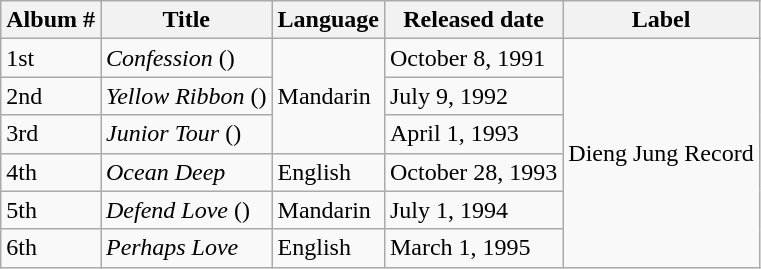<table class="wikitable">
<tr>
<th>Album #</th>
<th>Title</th>
<th>Language</th>
<th>Released date</th>
<th>Label</th>
</tr>
<tr>
<td>1st</td>
<td><em>Confession</em> ()</td>
<td rowspan=3>Mandarin</td>
<td>October 8, 1991</td>
<td rowspan=6>Dieng Jung Record</td>
</tr>
<tr>
<td>2nd</td>
<td><em>Yellow Ribbon</em> ()</td>
<td>July 9, 1992</td>
</tr>
<tr>
<td>3rd</td>
<td><em>Junior Tour</em> ()</td>
<td>April 1, 1993</td>
</tr>
<tr>
<td>4th</td>
<td><em>Ocean Deep</em></td>
<td>English</td>
<td>October 28, 1993</td>
</tr>
<tr>
<td>5th</td>
<td><em>Defend Love</em> ()</td>
<td>Mandarin</td>
<td>July 1, 1994</td>
</tr>
<tr>
<td>6th</td>
<td><em>Perhaps Love</em></td>
<td>English</td>
<td>March 1, 1995</td>
</tr>
</table>
